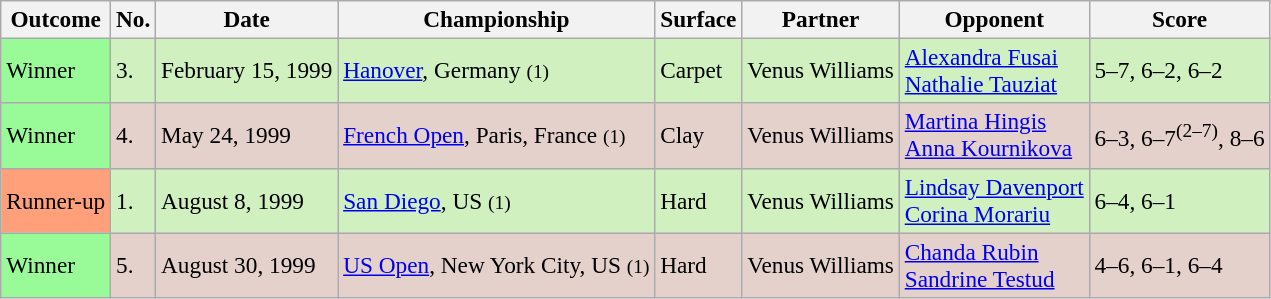<table class="sortable wikitable" style=font-size:97%>
<tr>
<th>Outcome</th>
<th>No.</th>
<th>Date</th>
<th>Championship</th>
<th>Surface</th>
<th>Partner</th>
<th>Opponent</th>
<th>Score</th>
</tr>
<tr bgcolor=d0f0c0>
<td bgcolor=98FB98>Winner</td>
<td>3.</td>
<td>February 15, 1999</td>
<td><a href='#'>Hanover</a>, Germany <small>(1)</small></td>
<td>Carpet</td>
<td> Venus Williams</td>
<td> <a href='#'>Alexandra Fusai</a><br> <a href='#'>Nathalie Tauziat</a></td>
<td>5–7, 6–2, 6–2</td>
</tr>
<tr bgcolor=e5d1cb>
<td bgcolor=98FB98>Winner</td>
<td>4.</td>
<td>May 24, 1999</td>
<td><a href='#'>French Open</a>, Paris, France <small>(1)</small></td>
<td>Clay</td>
<td> Venus Williams</td>
<td> <a href='#'>Martina Hingis</a><br> <a href='#'>Anna Kournikova</a></td>
<td>6–3, 6–7<sup>(2–7)</sup>, 8–6</td>
</tr>
<tr bgcolor=d0f0c0>
<td bgcolor=ffa07a>Runner-up</td>
<td>1.</td>
<td>August 8, 1999</td>
<td><a href='#'>San Diego</a>, US <small>(1)</small></td>
<td>Hard</td>
<td> Venus Williams</td>
<td> <a href='#'>Lindsay Davenport</a><br> <a href='#'>Corina Morariu</a></td>
<td>6–4, 6–1</td>
</tr>
<tr bgcolor=e5d1cb>
<td bgcolor=98FB98>Winner</td>
<td>5.</td>
<td>August 30, 1999</td>
<td><a href='#'>US Open</a>, New York City, US <small>(1)</small></td>
<td>Hard</td>
<td> Venus Williams</td>
<td> <a href='#'>Chanda Rubin</a><br> <a href='#'>Sandrine Testud</a></td>
<td>4–6, 6–1, 6–4</td>
</tr>
</table>
